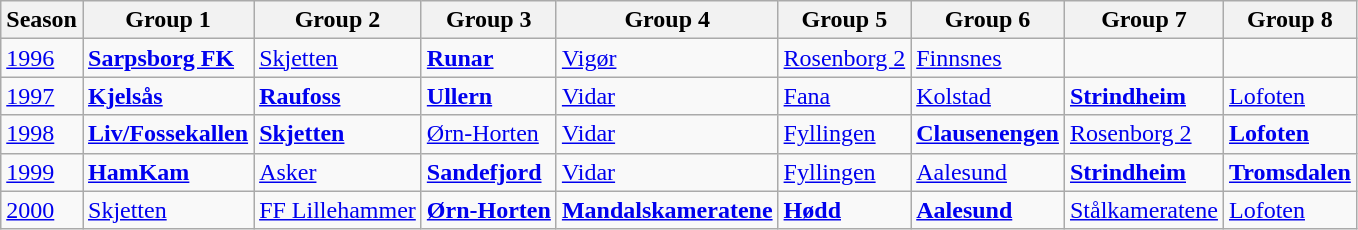<table clear="left" class="wikitable">
<tr>
<th>Season</th>
<th>Group 1</th>
<th>Group 2</th>
<th>Group 3</th>
<th>Group 4</th>
<th>Group 5</th>
<th>Group 6</th>
<th>Group 7</th>
<th>Group 8</th>
</tr>
<tr>
<td><a href='#'>1996</a></td>
<td><strong><a href='#'>Sarpsborg FK</a></strong></td>
<td><a href='#'>Skjetten</a></td>
<td><strong><a href='#'>Runar</a></strong></td>
<td><a href='#'>Vigør</a></td>
<td><a href='#'>Rosenborg 2</a></td>
<td><a href='#'>Finnsnes</a></td>
<td></td>
<td></td>
</tr>
<tr>
<td><a href='#'>1997</a></td>
<td><strong><a href='#'>Kjelsås</a></strong></td>
<td><strong><a href='#'>Raufoss</a></strong></td>
<td><strong><a href='#'>Ullern</a></strong></td>
<td><a href='#'>Vidar</a></td>
<td><a href='#'>Fana</a></td>
<td><a href='#'>Kolstad</a></td>
<td><strong><a href='#'>Strindheim</a></strong></td>
<td><a href='#'>Lofoten</a></td>
</tr>
<tr>
<td><a href='#'>1998</a></td>
<td><strong><a href='#'>Liv/Fossekallen</a></strong></td>
<td><strong><a href='#'>Skjetten</a></strong></td>
<td><a href='#'>Ørn-Horten</a></td>
<td><a href='#'>Vidar</a></td>
<td><a href='#'>Fyllingen</a></td>
<td><strong><a href='#'>Clausenengen</a></strong></td>
<td><a href='#'>Rosenborg 2</a></td>
<td><strong><a href='#'>Lofoten</a></strong></td>
</tr>
<tr>
<td><a href='#'>1999</a></td>
<td><strong><a href='#'>HamKam</a></strong></td>
<td><a href='#'>Asker</a></td>
<td><strong><a href='#'>Sandefjord</a></strong></td>
<td><a href='#'>Vidar</a></td>
<td><a href='#'>Fyllingen</a></td>
<td><a href='#'>Aalesund</a></td>
<td><strong><a href='#'>Strindheim</a></strong></td>
<td><strong><a href='#'>Tromsdalen</a></strong></td>
</tr>
<tr>
<td><a href='#'>2000</a></td>
<td><a href='#'>Skjetten</a></td>
<td><a href='#'>FF Lillehammer</a></td>
<td><strong><a href='#'>Ørn-Horten</a></strong></td>
<td><strong><a href='#'>Mandalskameratene</a></strong></td>
<td><strong><a href='#'>Hødd</a></strong></td>
<td><strong><a href='#'>Aalesund</a></strong></td>
<td><a href='#'>Stålkameratene</a></td>
<td><a href='#'>Lofoten</a></td>
</tr>
</table>
